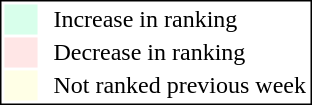<table style="border:1px solid black; float:right;">
<tr>
<td style="background:#D8FFEB; width:20px;"></td>
<td> </td>
<td>Increase in ranking</td>
</tr>
<tr>
<td style="background:#FFE6E6; width:20px;"></td>
<td> </td>
<td>Decrease in ranking</td>
</tr>
<tr>
<td style="background:#FFFFE6; width:20px;"></td>
<td> </td>
<td>Not ranked previous week</td>
</tr>
</table>
